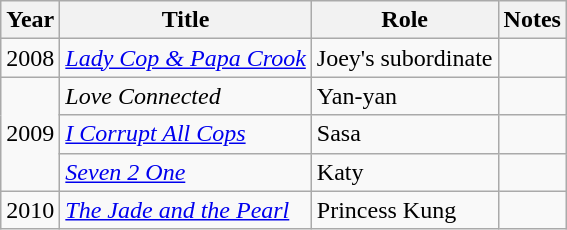<table class="wikitable plainrowheaders sortable">
<tr>
<th scope="col">Year</th>
<th scope="col">Title</th>
<th scope="col">Role</th>
<th scope="col" class="unsortable">Notes</th>
</tr>
<tr>
<td>2008</td>
<td><em><a href='#'>Lady Cop & Papa Crook</a></em></td>
<td>Joey's subordinate</td>
<td></td>
</tr>
<tr>
<td rowspan="3">2009</td>
<td><em>Love Connected</em></td>
<td>Yan-yan</td>
<td></td>
</tr>
<tr>
<td><em><a href='#'>I Corrupt All Cops</a></em></td>
<td>Sasa</td>
<td></td>
</tr>
<tr>
<td><em><a href='#'>Seven 2 One</a></em></td>
<td>Katy</td>
<td></td>
</tr>
<tr>
<td>2010</td>
<td><em><a href='#'>The Jade and the Pearl</a></em></td>
<td>Princess Kung</td>
<td></td>
</tr>
</table>
